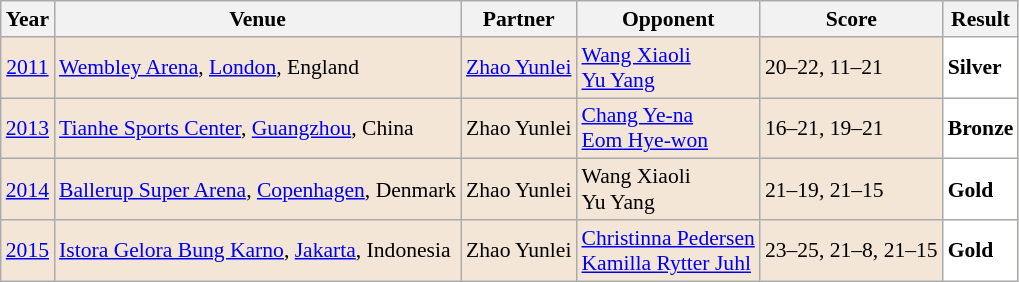<table class="sortable wikitable" style="font-size: 90%;">
<tr>
<th>Year</th>
<th>Venue</th>
<th>Partner</th>
<th>Opponent</th>
<th>Score</th>
<th>Result</th>
</tr>
<tr style="background:#F3E6D7">
<td align="center"><a href='#'>2011</a></td>
<td align="left"><a href='#'>Wembley Arena</a>, <a href='#'>London</a>, England</td>
<td align="left"> <a href='#'>Zhao Yunlei</a></td>
<td align="left"> <a href='#'>Wang Xiaoli</a><br> <a href='#'>Yu Yang</a></td>
<td align="left">20–22, 11–21</td>
<td style="text-align:left; background:white"> <strong>Silver</strong></td>
</tr>
<tr style="background:#F3E6D7">
<td align="center"><a href='#'>2013</a></td>
<td align="left"><a href='#'>Tianhe Sports Center</a>, <a href='#'>Guangzhou</a>, China</td>
<td align="left"> Zhao Yunlei</td>
<td align="left"> <a href='#'>Chang Ye-na</a><br> <a href='#'>Eom Hye-won</a></td>
<td align="left">16–21, 19–21</td>
<td style="text-align:left; background:white"> <strong>Bronze</strong></td>
</tr>
<tr style="background:#F3E6D7">
<td align="center"><a href='#'>2014</a></td>
<td align="left"><a href='#'>Ballerup Super Arena</a>, <a href='#'>Copenhagen</a>, Denmark</td>
<td align="left"> Zhao Yunlei</td>
<td align="left"> Wang Xiaoli<br> Yu Yang</td>
<td align="left">21–19, 21–15</td>
<td style="text-align:left; background:white"> <strong>Gold</strong></td>
</tr>
<tr style="background:#F3E6D7">
<td align="center"><a href='#'>2015</a></td>
<td align="left"><a href='#'>Istora Gelora Bung Karno</a>, <a href='#'>Jakarta</a>, Indonesia</td>
<td align="left"> Zhao Yunlei</td>
<td align="left"> <a href='#'>Christinna Pedersen</a><br> <a href='#'>Kamilla Rytter Juhl</a></td>
<td align="left">23–25, 21–8, 21–15</td>
<td style="text-align:left; background:white"> <strong>Gold</strong></td>
</tr>
</table>
